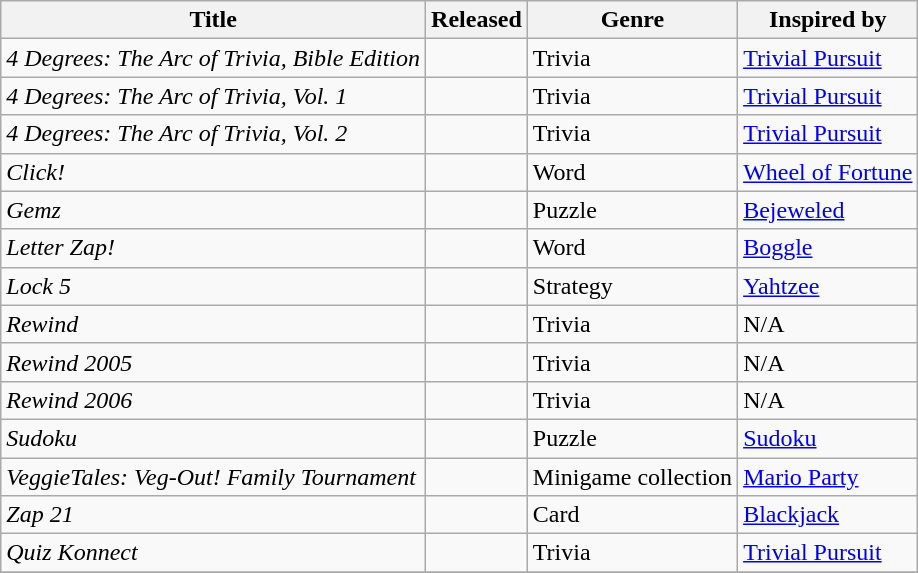<table class="wikitable sortable" id="softwarelist">
<tr>
<th>Title</th>
<th>Released</th>
<th>Genre</th>
<th>Inspired by</th>
</tr>
<tr>
<td><em>4 Degrees: The Arc of Trivia, Bible Edition</em></td>
<td></td>
<td>Trivia</td>
<td><a href='#'>Trivial Pursuit</a></td>
</tr>
<tr>
<td><em>4 Degrees: The Arc of Trivia, Vol. 1</em></td>
<td></td>
<td>Trivia</td>
<td><a href='#'>Trivial Pursuit</a></td>
</tr>
<tr>
<td><em>4 Degrees: The Arc of Trivia, Vol. 2</em></td>
<td></td>
<td>Trivia</td>
<td><a href='#'>Trivial Pursuit</a></td>
</tr>
<tr>
<td><em>Click!</em></td>
<td></td>
<td>Word</td>
<td><a href='#'>Wheel of Fortune</a></td>
</tr>
<tr>
<td><em>Gemz</em></td>
<td></td>
<td>Puzzle</td>
<td><a href='#'>Bejeweled</a></td>
</tr>
<tr>
<td><em>Letter Zap!</em></td>
<td></td>
<td>Word</td>
<td><a href='#'>Boggle</a></td>
</tr>
<tr>
<td><em>Lock 5</em></td>
<td></td>
<td>Strategy</td>
<td><a href='#'>Yahtzee</a></td>
</tr>
<tr>
<td><em>Rewind</em></td>
<td></td>
<td>Trivia</td>
<td>N/A</td>
</tr>
<tr>
<td><em>Rewind 2005</em></td>
<td></td>
<td>Trivia</td>
<td>N/A</td>
</tr>
<tr>
<td><em>Rewind 2006</em></td>
<td></td>
<td>Trivia</td>
<td>N/A</td>
</tr>
<tr>
<td><em>Sudoku</em></td>
<td></td>
<td>Puzzle</td>
<td><a href='#'>Sudoku</a></td>
</tr>
<tr>
<td><em>VeggieTales: Veg-Out! Family Tournament</em></td>
<td></td>
<td>Minigame collection</td>
<td><a href='#'>Mario Party</a></td>
</tr>
<tr>
<td><em>Zap 21</em></td>
<td></td>
<td>Card</td>
<td><a href='#'>Blackjack</a></td>
</tr>
<tr>
<td><em>Quiz Konnect</em></td>
<td></td>
<td>Trivia</td>
<td><a href='#'>Trivial Pursuit</a></td>
</tr>
<tr>
</tr>
</table>
